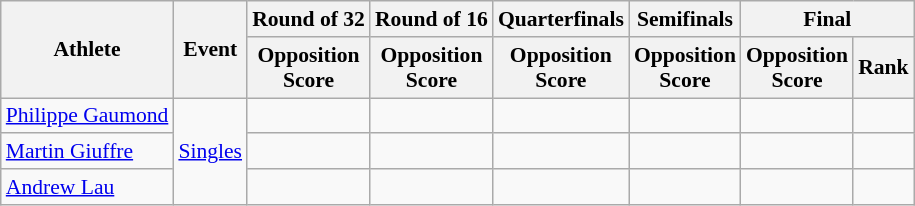<table class="wikitable" border="1" style="font-size:90%">
<tr>
<th rowspan=2>Athlete</th>
<th rowspan=2>Event</th>
<th>Round of 32</th>
<th>Round of 16</th>
<th>Quarterfinals</th>
<th>Semifinals</th>
<th colspan=2>Final</th>
</tr>
<tr>
<th>Opposition<br>Score</th>
<th>Opposition<br>Score</th>
<th>Opposition<br>Score</th>
<th>Opposition<br>Score</th>
<th>Opposition<br>Score</th>
<th>Rank</th>
</tr>
<tr>
<td><a href='#'>Philippe Gaumond</a></td>
<td rowspan=3><a href='#'>Singles</a></td>
<td align=center></td>
<td align=center></td>
<td align=center></td>
<td align=center></td>
<td align=center></td>
<td align=center></td>
</tr>
<tr>
<td><a href='#'>Martin Giuffre</a></td>
<td align=center></td>
<td align=center></td>
<td align=center></td>
<td align=center></td>
<td align=center></td>
<td align=center></td>
</tr>
<tr>
<td><a href='#'>Andrew Lau</a></td>
<td align=center></td>
<td align=center></td>
<td align=center></td>
<td align=center></td>
<td align=center></td>
<td align=center></td>
</tr>
</table>
